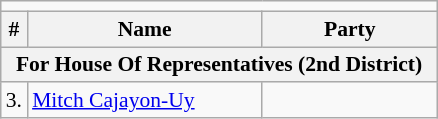<table class=wikitable style="font-size:90%">
<tr>
<td colspan=5 bgcolor=></td>
</tr>
<tr>
<th>#</th>
<th width=150px>Name</th>
<th colspan=2 width=110px>Party</th>
</tr>
<tr>
<th colspan=5>For House Of Representatives (2nd District)</th>
</tr>
<tr>
<td>3.</td>
<td><a href='#'>Mitch Cajayon-Uy</a></td>
<td></td>
</tr>
</table>
